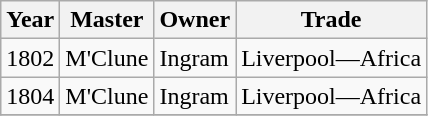<table class="sortable wikitable">
<tr>
<th>Year</th>
<th>Master</th>
<th>Owner</th>
<th>Trade</th>
</tr>
<tr>
<td>1802</td>
<td>M'Clune</td>
<td>Ingram</td>
<td>Liverpool—Africa</td>
</tr>
<tr>
<td>1804</td>
<td>M'Clune</td>
<td>Ingram</td>
<td>Liverpool—Africa</td>
</tr>
<tr>
</tr>
</table>
